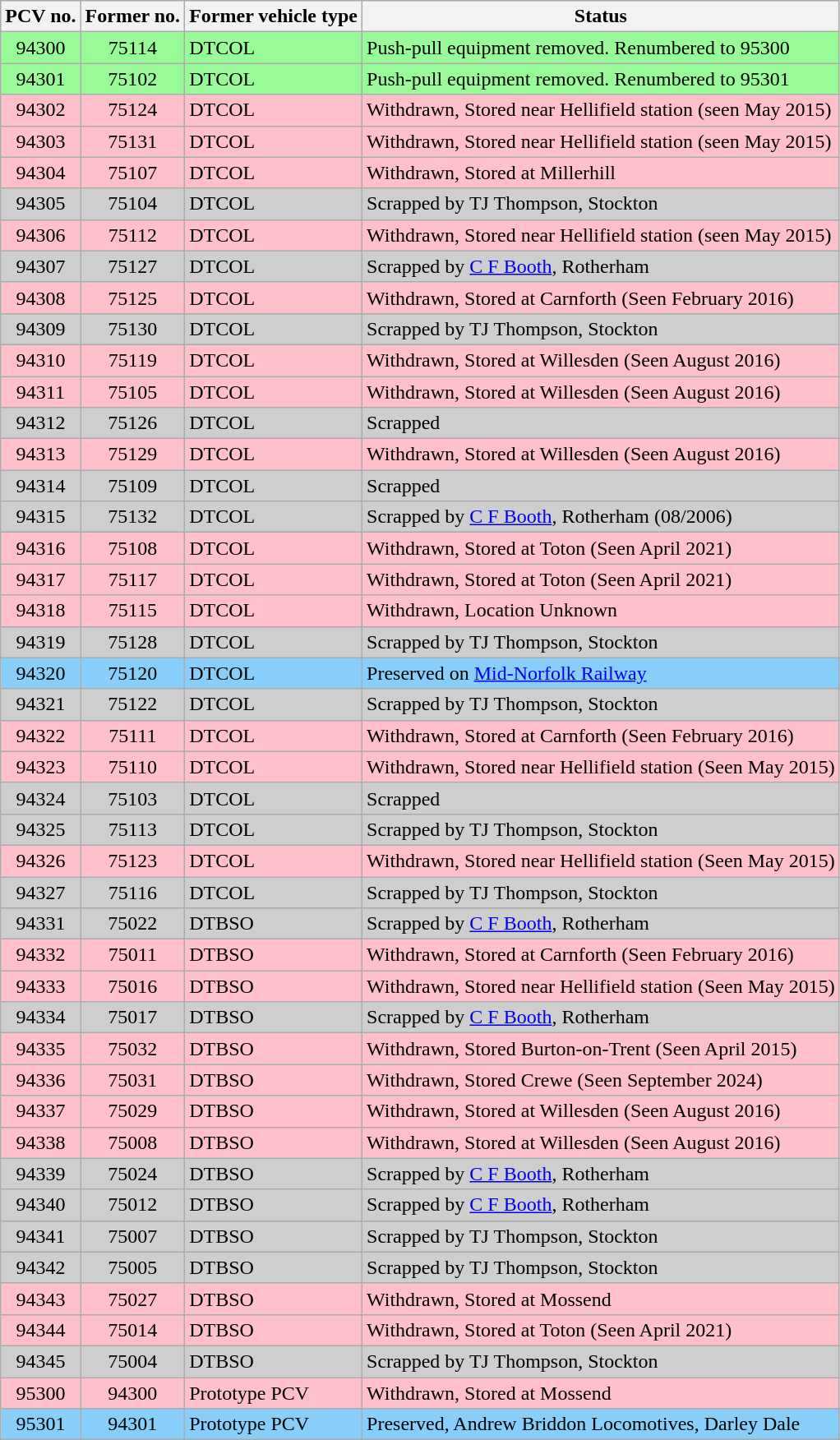<table class="wikitable">
<tr>
<th>PCV no.</th>
<th>Former no.</th>
<th>Former vehicle type</th>
<th>Status</th>
</tr>
<tr bgcolor=98fb98>
<td align=center>94300</td>
<td align=center>75114</td>
<td>DTCOL</td>
<td>Push-pull equipment removed. Renumbered to 95300</td>
</tr>
<tr bgcolor=98fb98>
<td align=center>94301</td>
<td align=center>75102</td>
<td>DTCOL</td>
<td>Push-pull equipment removed. Renumbered to 95301</td>
</tr>
<tr bgcolor=ffc0cb>
<td align=center>94302</td>
<td align=center>75124</td>
<td>DTCOL</td>
<td>Withdrawn, Stored near Hellifield station (seen May 2015)</td>
</tr>
<tr bgcolor=ffc0cb>
<td align=center>94303</td>
<td align=center>75131</td>
<td>DTCOL</td>
<td>Withdrawn, Stored near Hellifield station (seen May 2015)</td>
</tr>
<tr bgcolor=ffc0cb>
<td align=center>94304</td>
<td align=center>75107</td>
<td>DTCOL</td>
<td>Withdrawn, Stored at Millerhill</td>
</tr>
<tr bgcolor=cecece>
<td align=center>94305</td>
<td align=center>75104</td>
<td>DTCOL</td>
<td>Scrapped by TJ Thompson, Stockton</td>
</tr>
<tr bgcolor=ffc0cb>
<td align=center>94306</td>
<td align=center>75112</td>
<td>DTCOL</td>
<td>Withdrawn, Stored near Hellifield station (seen May 2015)</td>
</tr>
<tr bgcolor=cecece>
<td align=center>94307</td>
<td align=center>75127</td>
<td>DTCOL</td>
<td>Scrapped by <a href='#'>C F Booth</a>, Rotherham</td>
</tr>
<tr bgcolor=ffc0cb>
<td align=center>94308</td>
<td align=center>75125</td>
<td>DTCOL</td>
<td>Withdrawn, Stored at Carnforth (Seen February 2016)</td>
</tr>
<tr bgcolor=cecece>
<td align=center>94309</td>
<td align=center>75130</td>
<td>DTCOL</td>
<td>Scrapped by TJ Thompson, Stockton</td>
</tr>
<tr bgcolor=ffc0cb>
<td align=center>94310</td>
<td align=center>75119</td>
<td>DTCOL</td>
<td>Withdrawn, Stored at Willesden (Seen August 2016)</td>
</tr>
<tr bgcolor=ffc0cb>
<td align=center>94311</td>
<td align=center>75105</td>
<td>DTCOL</td>
<td>Withdrawn, Stored at Willesden (Seen August 2016)</td>
</tr>
<tr bgcolor=cecece>
<td align=center>94312</td>
<td align=center>75126</td>
<td>DTCOL</td>
<td>Scrapped</td>
</tr>
<tr bgcolor=ffc0cb>
<td align=center>94313</td>
<td align=center>75129</td>
<td>DTCOL</td>
<td>Withdrawn, Stored at Willesden (Seen August 2016)</td>
</tr>
<tr bgcolor=cecece>
<td align=center>94314</td>
<td align=center>75109</td>
<td>DTCOL</td>
<td>Scrapped</td>
</tr>
<tr bgcolor=cecece>
<td align=center>94315</td>
<td align=center>75132</td>
<td>DTCOL</td>
<td>Scrapped by <a href='#'>C F Booth</a>, Rotherham (08/2006)</td>
</tr>
<tr bgcolor=ffc0cb>
<td align=center>94316</td>
<td align=center>75108</td>
<td>DTCOL</td>
<td>Withdrawn, Stored at Toton (Seen April 2021)</td>
</tr>
<tr bgcolor=ffc0cb>
<td align=center>94317</td>
<td align=center>75117</td>
<td>DTCOL</td>
<td>Withdrawn, Stored at Toton (Seen April 2021)</td>
</tr>
<tr bgcolor=ffc0cb>
<td align=center>94318</td>
<td align=center>75115</td>
<td>DTCOL</td>
<td>Withdrawn, Location Unknown</td>
</tr>
<tr bgcolor=cecece>
<td align=center>94319</td>
<td align=center>75128</td>
<td>DTCOL</td>
<td>Scrapped by TJ Thompson, Stockton</td>
</tr>
<tr bgcolor=87cefa>
<td align=center>94320</td>
<td align=center>75120</td>
<td>DTCOL</td>
<td>Preserved on <a href='#'>Mid-Norfolk Railway</a></td>
</tr>
<tr bgcolor=cecece>
<td align=center>94321</td>
<td align=center>75122</td>
<td>DTCOL</td>
<td>Scrapped by TJ Thompson, Stockton</td>
</tr>
<tr bgcolor=ffc0cb>
<td align=center>94322</td>
<td align=center>75111</td>
<td>DTCOL</td>
<td>Withdrawn, Stored at Carnforth (Seen February 2016)</td>
</tr>
<tr bgcolor=ffc0cb>
<td align=center>94323</td>
<td align=center>75110</td>
<td>DTCOL</td>
<td>Withdrawn, Stored near Hellifield station (Seen May 2015)</td>
</tr>
<tr bgcolor=cecece>
<td align=center>94324</td>
<td align=center>75103</td>
<td>DTCOL</td>
<td>Scrapped</td>
</tr>
<tr bgcolor=cecece>
<td align=center>94325</td>
<td align=center>75113</td>
<td>DTCOL</td>
<td>Scrapped by TJ Thompson, Stockton</td>
</tr>
<tr bgcolor=ffc0cb>
<td align=center>94326</td>
<td align=center>75123</td>
<td>DTCOL</td>
<td>Withdrawn, Stored near Hellifield station (Seen May 2015)</td>
</tr>
<tr bgcolor=cecece>
<td align=center>94327</td>
<td align=center>75116</td>
<td>DTCOL</td>
<td>Scrapped by TJ Thompson, Stockton</td>
</tr>
<tr bgcolor=cecece>
<td align=center>94331</td>
<td align=center>75022</td>
<td>DTBSO</td>
<td>Scrapped by <a href='#'>C F Booth</a>, Rotherham</td>
</tr>
<tr bgcolor=ffc0cb>
<td align=center>94332</td>
<td align=center>75011</td>
<td>DTBSO</td>
<td>Withdrawn, Stored at Carnforth (Seen February 2016)</td>
</tr>
<tr bgcolor=ffc0cb>
<td align=center>94333</td>
<td align=center>75016</td>
<td>DTBSO</td>
<td>Withdrawn, Stored near Hellifield station (Seen May 2015)</td>
</tr>
<tr bgcolor=cecece>
<td align=center>94334</td>
<td align=center>75017</td>
<td>DTBSO</td>
<td>Scrapped by <a href='#'>C F Booth</a>, Rotherham</td>
</tr>
<tr bgcolor=ffc0cb>
<td align=center>94335</td>
<td align=center>75032</td>
<td>DTBSO</td>
<td>Withdrawn, Stored Burton-on-Trent (Seen April 2015)</td>
</tr>
<tr bgcolor=ffc0cb>
<td align=center>94336</td>
<td align=center>75031</td>
<td>DTBSO</td>
<td>Withdrawn, Stored Crewe  (Seen September 2024)</td>
</tr>
<tr bgcolor=ffc0cb>
<td align=center>94337</td>
<td align=center>75029</td>
<td>DTBSO</td>
<td>Withdrawn, Stored at Willesden (Seen August 2016)</td>
</tr>
<tr bgcolor=ffc0cb>
<td align=center>94338</td>
<td align=center>75008</td>
<td>DTBSO</td>
<td>Withdrawn, Stored at Willesden (Seen August 2016)</td>
</tr>
<tr bgcolor=cecece>
<td align=center>94339</td>
<td align=center>75024</td>
<td>DTBSO</td>
<td>Scrapped by <a href='#'>C F Booth</a>, Rotherham</td>
</tr>
<tr bgcolor=cecece>
<td align=center>94340</td>
<td align=center>75012</td>
<td>DTBSO</td>
<td>Scrapped by <a href='#'>C F Booth</a>, Rotherham</td>
</tr>
<tr bgcolor=cecece>
<td align=center>94341</td>
<td align=center>75007</td>
<td>DTBSO</td>
<td>Scrapped by TJ Thompson, Stockton</td>
</tr>
<tr bgcolor=cecece>
<td align=center>94342</td>
<td align=center>75005</td>
<td>DTBSO</td>
<td>Scrapped by TJ Thompson, Stockton</td>
</tr>
<tr bgcolor=ffc0cb>
<td align=center>94343</td>
<td align=center>75027</td>
<td>DTBSO</td>
<td>Withdrawn, Stored at Mossend</td>
</tr>
<tr bgcolor=ffc0cb>
<td align=center>94344</td>
<td align=center>75014</td>
<td>DTBSO</td>
<td>Withdrawn, Stored at Toton (Seen April 2021)</td>
</tr>
<tr bgcolor=cecece>
<td align=center>94345</td>
<td align=center>75004</td>
<td>DTBSO</td>
<td>Scrapped by TJ Thompson, Stockton</td>
</tr>
<tr bgcolor=ffc0cb>
<td align=center>95300</td>
<td align=center>94300</td>
<td>Prototype PCV</td>
<td>Withdrawn, Stored at Mossend</td>
</tr>
<tr bgcolor=87cefa>
<td align=center>95301</td>
<td align=center>94301</td>
<td>Prototype PCV</td>
<td>Preserved, Andrew Briddon Locomotives, Darley Dale</td>
</tr>
</table>
